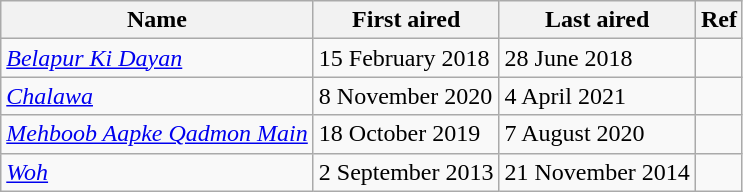<table class="wikitable">
<tr>
<th>Name</th>
<th>First aired</th>
<th>Last aired</th>
<th>Ref</th>
</tr>
<tr>
<td><em><a href='#'>Belapur Ki Dayan</a></em></td>
<td>15 February 2018</td>
<td>28 June 2018</td>
<td></td>
</tr>
<tr>
<td><em><a href='#'>Chalawa</a></em></td>
<td>8 November 2020</td>
<td>4 April 2021</td>
<td></td>
</tr>
<tr>
<td><em><a href='#'>Mehboob Aapke Qadmon Main</a></em></td>
<td>18 October 2019</td>
<td>7 August 2020</td>
<td></td>
</tr>
<tr>
<td><em><a href='#'>Woh</a></em></td>
<td>2 September 2013</td>
<td>21 November 2014</td>
<td></td>
</tr>
</table>
